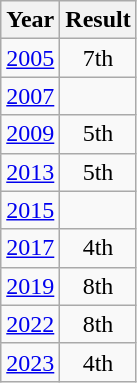<table class="wikitable" style="text-align:center">
<tr>
<th>Year</th>
<th>Result</th>
</tr>
<tr>
<td><a href='#'>2005</a></td>
<td>7th</td>
</tr>
<tr>
<td><a href='#'>2007</a></td>
<td></td>
</tr>
<tr>
<td><a href='#'>2009</a></td>
<td>5th</td>
</tr>
<tr>
<td><a href='#'>2013</a></td>
<td>5th</td>
</tr>
<tr>
<td><a href='#'>2015</a></td>
<td></td>
</tr>
<tr>
<td><a href='#'>2017</a></td>
<td>4th</td>
</tr>
<tr>
<td><a href='#'>2019</a></td>
<td>8th</td>
</tr>
<tr>
<td><a href='#'>2022</a></td>
<td>8th</td>
</tr>
<tr>
<td><a href='#'>2023</a></td>
<td>4th</td>
</tr>
</table>
